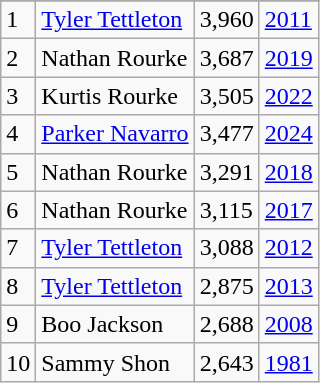<table class="wikitable">
<tr>
</tr>
<tr>
<td>1</td>
<td><a href='#'>Tyler Tettleton</a></td>
<td><abbr>3,960</abbr></td>
<td><a href='#'>2011</a></td>
</tr>
<tr>
<td>2</td>
<td>Nathan Rourke</td>
<td><abbr>3,687</abbr></td>
<td><a href='#'>2019</a></td>
</tr>
<tr>
<td>3</td>
<td>Kurtis Rourke</td>
<td><abbr>3,505</abbr></td>
<td><a href='#'>2022</a></td>
</tr>
<tr>
<td>4</td>
<td><a href='#'>Parker Navarro</a></td>
<td><abbr>3,477</abbr></td>
<td><a href='#'>2024</a></td>
</tr>
<tr>
<td>5</td>
<td>Nathan Rourke</td>
<td><abbr>3,291</abbr></td>
<td><a href='#'>2018</a></td>
</tr>
<tr>
<td>6</td>
<td>Nathan Rourke</td>
<td><abbr>3,115</abbr></td>
<td><a href='#'>2017</a></td>
</tr>
<tr>
<td>7</td>
<td><a href='#'>Tyler Tettleton</a></td>
<td><abbr>3,088</abbr></td>
<td><a href='#'>2012</a></td>
</tr>
<tr>
<td>8</td>
<td><a href='#'>Tyler Tettleton</a></td>
<td><abbr>2,875</abbr></td>
<td><a href='#'>2013</a></td>
</tr>
<tr>
<td>9</td>
<td>Boo Jackson</td>
<td><abbr>2,688</abbr></td>
<td><a href='#'>2008</a></td>
</tr>
<tr>
<td>10</td>
<td>Sammy Shon</td>
<td><abbr>2,643</abbr></td>
<td><a href='#'>1981</a></td>
</tr>
</table>
